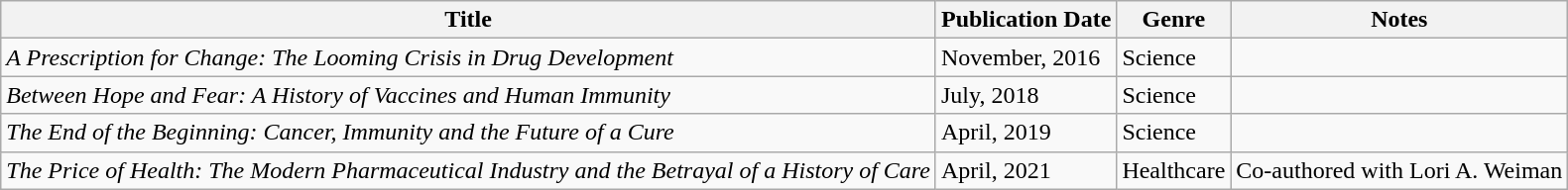<table class="wikitable">
<tr>
<th>Title</th>
<th>Publication Date</th>
<th>Genre</th>
<th>Notes</th>
</tr>
<tr>
<td><em>A Prescription for Change: The Looming Crisis in Drug Development</em></td>
<td>November, 2016</td>
<td>Science</td>
<td></td>
</tr>
<tr>
<td><em>Between Hope and Fear: A History of Vaccines and Human Immunity</em></td>
<td>July, 2018</td>
<td>Science</td>
<td></td>
</tr>
<tr>
<td><em>The End of the Beginning: Cancer, Immunity and the Future of a Cure</em></td>
<td>April, 2019</td>
<td>Science</td>
<td></td>
</tr>
<tr>
<td><em>The Price of Health: The Modern Pharmaceutical Industry and the Betrayal of a History of Care</em></td>
<td>April, 2021</td>
<td>Healthcare</td>
<td>Co-authored with Lori A. Weiman</td>
</tr>
</table>
